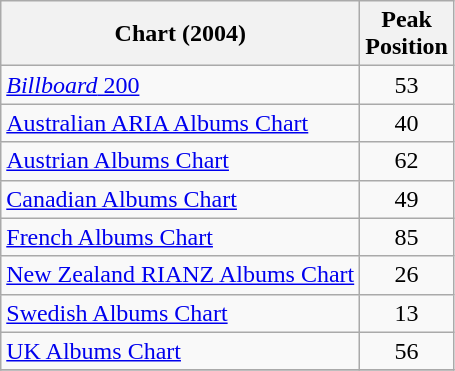<table class="wikitable sortable">
<tr>
<th align="left">Chart (2004)</th>
<th align="left">Peak<br>Position</th>
</tr>
<tr>
<td align="left"><a href='#'><em>Billboard</em> 200</a></td>
<td align="center">53</td>
</tr>
<tr>
<td align="left"><a href='#'>Australian ARIA Albums Chart</a></td>
<td align="center">40</td>
</tr>
<tr>
<td align="left"><a href='#'>Austrian Albums Chart</a></td>
<td align="center">62</td>
</tr>
<tr>
<td align="left"><a href='#'>Canadian Albums Chart</a></td>
<td align="center">49</td>
</tr>
<tr>
<td align="left"><a href='#'>French Albums Chart</a></td>
<td align="center">85</td>
</tr>
<tr>
<td align="left"><a href='#'>New Zealand RIANZ Albums Chart</a></td>
<td align="center">26</td>
</tr>
<tr>
<td align="left"><a href='#'>Swedish Albums Chart</a></td>
<td align="center">13</td>
</tr>
<tr>
<td align="left"><a href='#'>UK Albums Chart</a></td>
<td align="center">56</td>
</tr>
<tr>
</tr>
</table>
